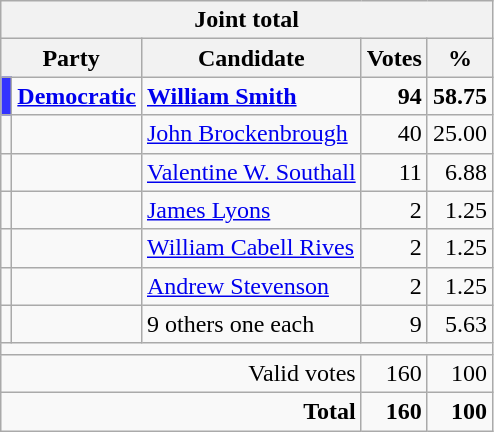<table class=wikitable style=text-align:right>
<tr>
<th colspan="5">Joint total</th>
</tr>
<tr>
<th colspan=2>Party</th>
<th>Candidate</th>
<th>Votes</th>
<th>%</th>
</tr>
<tr>
<td bgcolor=#3333FF></td>
<td align=left><strong><a href='#'>Democratic</a></strong></td>
<td align=left><strong><a href='#'>William Smith</a></strong></td>
<td><strong>94</strong></td>
<td><strong>58.75</strong></td>
</tr>
<tr>
<td bgcolor=></td>
<td></td>
<td align=left><a href='#'>John Brockenbrough</a></td>
<td>40</td>
<td>25.00</td>
</tr>
<tr>
<td bgcolor=></td>
<td></td>
<td align=left><a href='#'>Valentine W. Southall</a></td>
<td>11</td>
<td>6.88</td>
</tr>
<tr>
<td bgcolor=></td>
<td></td>
<td align=left><a href='#'>James Lyons</a></td>
<td>2</td>
<td>1.25</td>
</tr>
<tr>
<td bgcolor=></td>
<td></td>
<td align=left><a href='#'>William Cabell Rives</a></td>
<td>2</td>
<td>1.25</td>
</tr>
<tr>
<td bgcolor=></td>
<td></td>
<td align=left><a href='#'>Andrew Stevenson</a></td>
<td>2</td>
<td>1.25</td>
</tr>
<tr>
<td bgcolor=></td>
<td></td>
<td align=left>9 others one each</td>
<td>9</td>
<td>5.63</td>
</tr>
<tr>
<td colspan=12></td>
</tr>
<tr>
<td colspan=3>Valid votes</td>
<td>160</td>
<td>100</td>
</tr>
<tr>
<td colspan=3><strong>Total</strong></td>
<td><strong>160</strong></td>
<td><strong>100</strong></td>
</tr>
</table>
